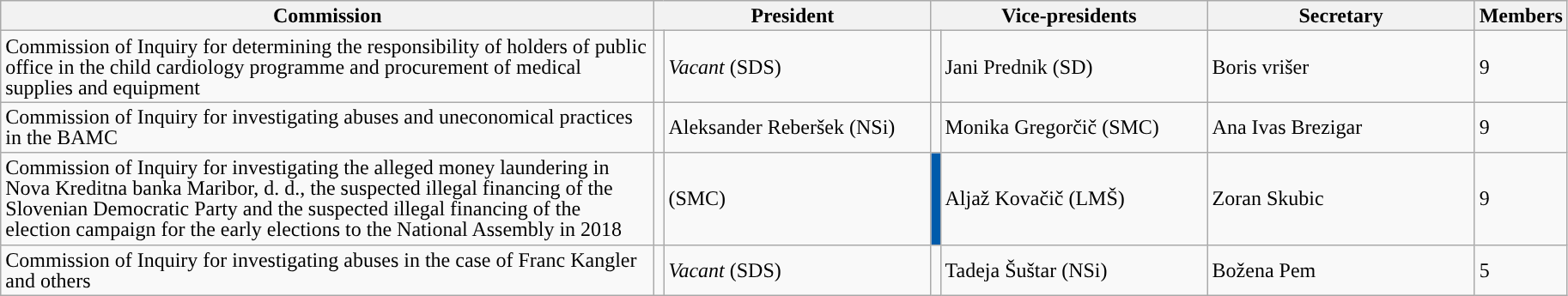<table class="wikitable" style="line-height:16px;">
<tr>
<th style="width:500px;">Commission</th>
<th colspan="2" style="width:200px;">President</th>
<th colspan="2" style="width:200px;">Vice-presidents</th>
<th style="width:200px;">Secretary</th>
<th style="width:50px;">Members</th>
</tr>
<tr>
<td style="width:500px;">Commission of Inquiry for determining the responsibility of holders of public office in the child cardiology programme and procurement of medical supplies and equipment</td>
<td style="background:"></td>
<td style="width:200px;"><em>Vacant</em> (SDS)</td>
<td style="background:"></td>
<td style="width:200px;">Jani Prednik (SD)</td>
<td style="width:200px;">Boris vrišer</td>
<td>9</td>
</tr>
<tr>
<td style="width:500px;">Commission of Inquiry for investigating abuses and uneconomical practices in the BAMC</td>
<td style="background:"></td>
<td style="width:200px;">Aleksander Reberšek (NSi)</td>
<td style="background:"></td>
<td style="width:200px;">Monika Gregorčič (SMC)</td>
<td style="width:200px;">Ana Ivas Brezigar</td>
<td>9</td>
</tr>
<tr>
<td style="width:500px;">Commission of Inquiry for investigating the alleged money laundering in Nova Kreditna banka Maribor, d. d., the suspected illegal financing of the Slovenian Democratic Party and the suspected illegal financing of the election campaign for the early elections to the National Assembly in 2018</td>
<td style="background:"></td>
<td style="width:200px;">(SMC)</td>
<td style="background:#005bab"></td>
<td style="width:200px;">Aljaž Kovačič (LMŠ)</td>
<td style="width:200px;">Zoran Skubic</td>
<td>9</td>
</tr>
<tr>
<td style="width:500px;">Commission of Inquiry for investigating abuses in the case of Franc Kangler and others</td>
<td style="background:"></td>
<td style="width:200px;"><em>Vacant</em> (SDS)</td>
<td style="background:"></td>
<td style="width:200px;">Tadeja Šuštar (NSi)</td>
<td style="width:200px;">Božena Pem</td>
<td>5</td>
</tr>
</table>
